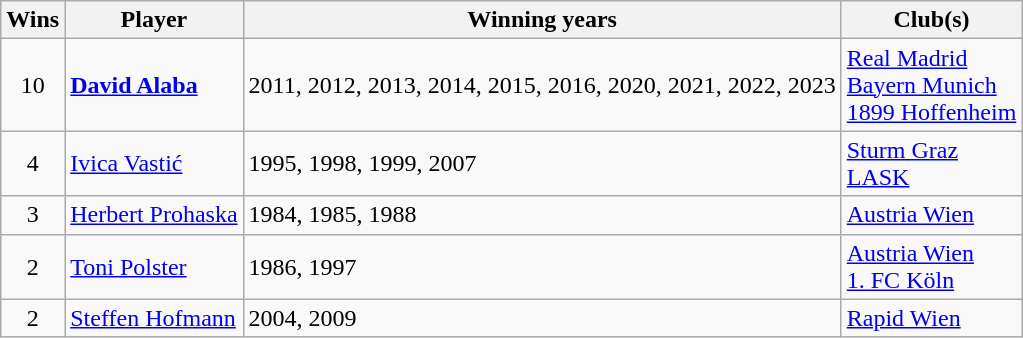<table class="wikitable sortable" style="text-align: center;">
<tr>
<th>Wins</th>
<th class="unsortable">Player</th>
<th class="unsortable">Winning years</th>
<th class="unsortable">Club(s)</th>
</tr>
<tr>
<td>10</td>
<td style="text-align: left;"><strong><a href='#'>David Alaba</a></strong></td>
<td style="text-align: left;">2011, 2012, 2013, 2014, 2015, 2016, 2020, 2021, 2022, 2023</td>
<td style="text-align: left;"><a href='#'>Real Madrid</a><br><a href='#'>Bayern Munich</a><br><a href='#'>1899 Hoffenheim</a></td>
</tr>
<tr>
<td>4</td>
<td style="text-align: left;"><a href='#'>Ivica Vastić</a></td>
<td style="text-align: left;">1995, 1998, 1999, 2007</td>
<td style="text-align: left;"><a href='#'>Sturm Graz</a><br><a href='#'>LASK</a></td>
</tr>
<tr>
<td>3</td>
<td style="text-align: left;"><a href='#'>Herbert Prohaska</a></td>
<td style="text-align: left;">1984, 1985, 1988</td>
<td style="text-align: left;"><a href='#'>Austria Wien</a></td>
</tr>
<tr>
<td>2</td>
<td style="text-align: left;"><a href='#'>Toni Polster</a></td>
<td style="text-align: left;">1986, 1997</td>
<td style="text-align: left;"><a href='#'>Austria Wien</a><br><a href='#'>1. FC Köln</a></td>
</tr>
<tr>
<td>2</td>
<td style="text-align: left;"><a href='#'>Steffen Hofmann</a></td>
<td style="text-align: left;">2004, 2009</td>
<td style="text-align: left;"><a href='#'>Rapid Wien</a></td>
</tr>
</table>
